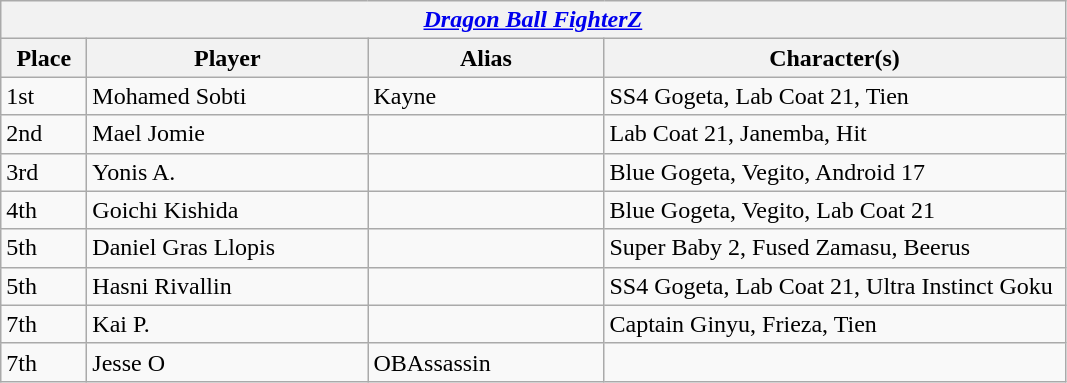<table class="wikitable">
<tr>
<th colspan="4"><strong><em><a href='#'>Dragon Ball FighterZ</a></em></strong>  </th>
</tr>
<tr>
<th style="width:50px;">Place</th>
<th style="width:180px;">Player</th>
<th style="width:150px;">Alias</th>
<th style="width:300px;">Character(s)</th>
</tr>
<tr>
<td>1st</td>
<td> Mohamed Sobti</td>
<td>Kayne</td>
<td>SS4 Gogeta, Lab Coat 21, Tien</td>
</tr>
<tr>
<td>2nd</td>
<td> Mael Jomie</td>
<td></td>
<td>Lab Coat 21, Janemba, Hit</td>
</tr>
<tr>
<td>3rd</td>
<td> Yonis A.</td>
<td></td>
<td>Blue Gogeta, Vegito, Android 17</td>
</tr>
<tr>
<td>4th</td>
<td> Goichi Kishida</td>
<td></td>
<td>Blue Gogeta, Vegito, Lab Coat 21</td>
</tr>
<tr>
<td>5th</td>
<td> Daniel Gras Llopis</td>
<td></td>
<td>Super Baby 2, Fused Zamasu, Beerus</td>
</tr>
<tr>
<td>5th</td>
<td> Hasni Rivallin</td>
<td></td>
<td>SS4 Gogeta, Lab Coat 21, Ultra Instinct Goku</td>
</tr>
<tr>
<td>7th</td>
<td> Kai P.</td>
<td></td>
<td>Captain Ginyu, Frieza, Tien</td>
</tr>
<tr>
<td>7th</td>
<td> Jesse O</td>
<td>OBAssassin</td>
<td></td>
</tr>
</table>
